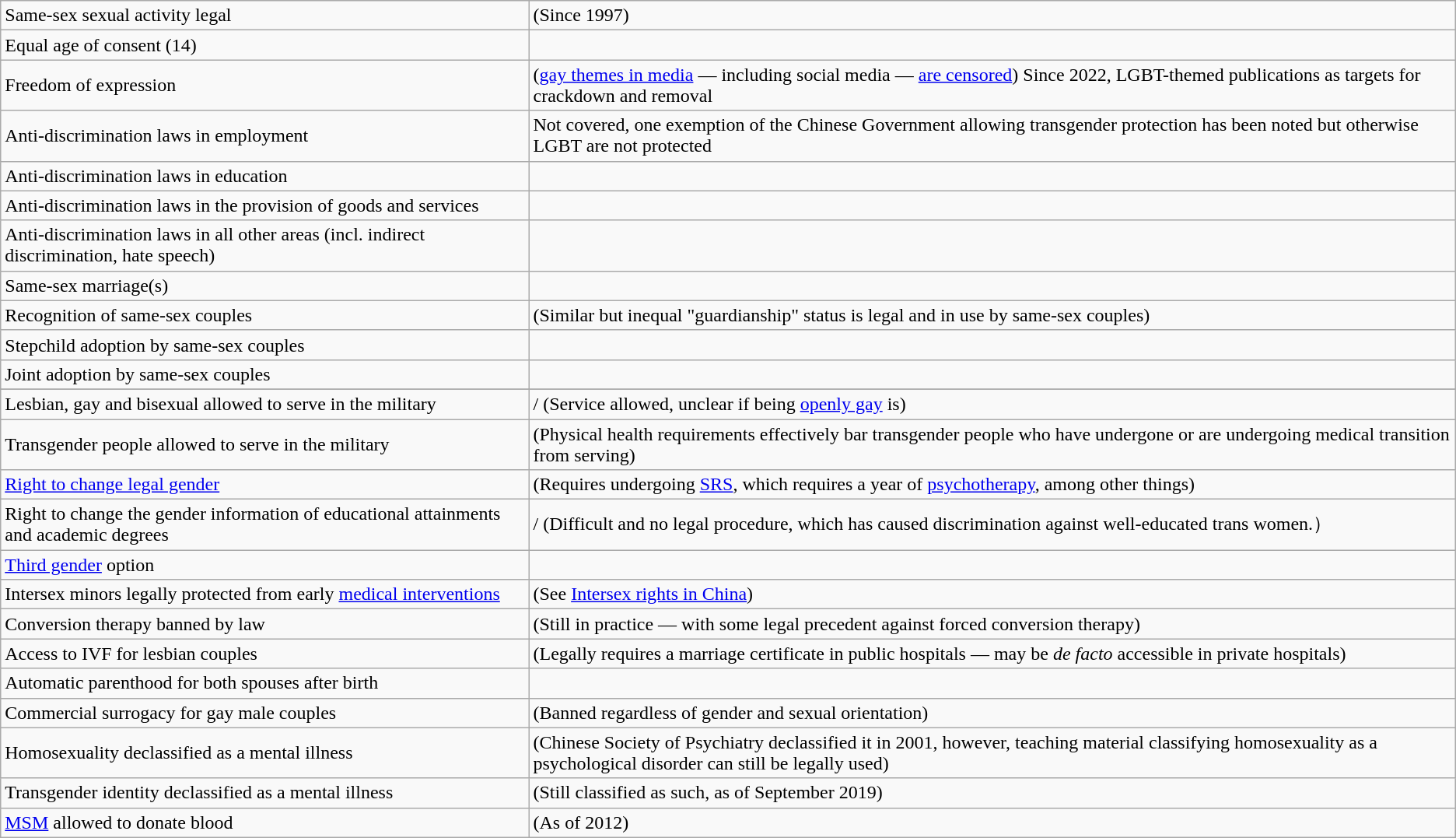<table class="wikitable">
<tr>
<td>Same-sex sexual activity legal</td>
<td> (Since 1997)</td>
</tr>
<tr>
<td>Equal age of consent (14)</td>
<td></td>
</tr>
<tr>
<td>Freedom of expression</td>
<td> (<a href='#'>gay themes in media</a> — including social media — <a href='#'>are censored</a>) Since 2022, LGBT-themed publications as targets for crackdown and removal</td>
</tr>
<tr>
<td>Anti-discrimination laws in employment</td>
<td> Not covered, one exemption of the Chinese Government allowing transgender protection has been noted but otherwise LGBT are not protected</td>
</tr>
<tr>
<td>Anti-discrimination laws in education</td>
<td></td>
</tr>
<tr>
<td>Anti-discrimination laws in the provision of goods and services</td>
<td></td>
</tr>
<tr>
<td>Anti-discrimination laws in all other areas (incl. indirect discrimination, hate speech)</td>
<td></td>
</tr>
<tr>
<td>Same-sex marriage(s)</td>
<td></td>
</tr>
<tr>
<td>Recognition of same-sex couples</td>
<td> (Similar but inequal "guardianship" status is legal and in use by same-sex couples)</td>
</tr>
<tr>
<td>Stepchild adoption by same-sex couples</td>
<td></td>
</tr>
<tr>
<td>Joint adoption by same-sex couples</td>
<td></td>
</tr>
<tr>
</tr>
<tr>
<td>Lesbian, gay and bisexual allowed to serve in the military</td>
<td>/ (Service allowed, unclear if being <a href='#'>openly gay</a> is)</td>
</tr>
<tr>
<td>Transgender people allowed to serve in the military</td>
<td> (Physical health requirements effectively bar transgender people who have undergone or are undergoing medical transition from serving)</td>
</tr>
<tr>
<td><a href='#'>Right to change legal gender</a></td>
<td> (Requires undergoing <a href='#'>SRS</a>, which requires a year of <a href='#'>psychotherapy</a>, among other things)</td>
</tr>
<tr>
<td>Right to change the gender information of educational attainments and academic degrees</td>
<td>/ (Difficult and no legal procedure, which has caused discrimination against well-educated trans women.）</td>
</tr>
<tr>
<td><a href='#'>Third gender</a> option</td>
<td></td>
</tr>
<tr>
<td>Intersex minors legally protected from early <a href='#'>medical interventions</a></td>
<td> (See <a href='#'>Intersex rights in China</a>)</td>
</tr>
<tr>
<td>Conversion therapy banned by law</td>
<td> (Still in practice — with some legal precedent against forced conversion therapy)</td>
</tr>
<tr>
<td>Access to IVF for lesbian couples</td>
<td> (Legally requires a marriage certificate in public hospitals — may be <em>de facto</em> accessible in private hospitals)</td>
</tr>
<tr>
<td>Automatic parenthood for both spouses after birth</td>
<td></td>
</tr>
<tr>
<td>Commercial surrogacy for gay male couples</td>
<td> (Banned regardless of gender and sexual orientation)</td>
</tr>
<tr>
<td>Homosexuality declassified as a mental illness</td>
<td> (Chinese Society of Psychiatry declassified it in 2001, however, teaching material classifying homosexuality as a psychological disorder can still be legally used)</td>
</tr>
<tr>
<td>Transgender identity declassified as a mental illness</td>
<td> (Still classified as such, as of September 2019)</td>
</tr>
<tr>
<td><a href='#'>MSM</a> allowed to donate blood</td>
<td> (As of 2012)</td>
</tr>
</table>
